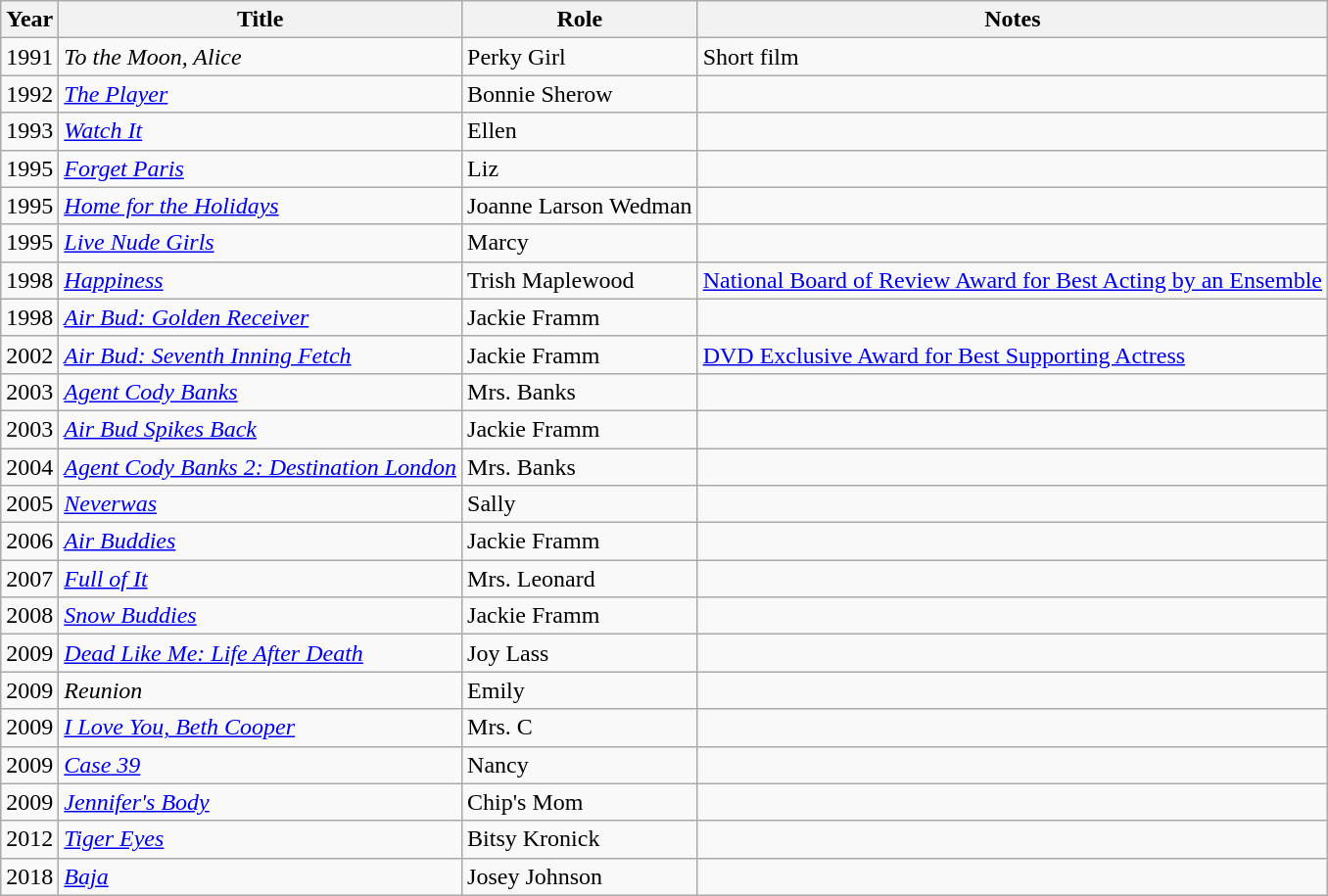<table class="wikitable sortable">
<tr>
<th>Year</th>
<th>Title</th>
<th>Role</th>
<th class="unsortable">Notes</th>
</tr>
<tr>
<td>1991</td>
<td><em>To the Moon, Alice</em></td>
<td>Perky Girl</td>
<td>Short film</td>
</tr>
<tr>
<td>1992</td>
<td data-sort-value="Player, The"><em><a href='#'>The Player</a></em></td>
<td>Bonnie Sherow</td>
<td></td>
</tr>
<tr>
<td>1993</td>
<td><em><a href='#'>Watch It</a></em></td>
<td>Ellen</td>
<td></td>
</tr>
<tr>
<td>1995</td>
<td><em><a href='#'>Forget Paris</a></em></td>
<td>Liz</td>
<td></td>
</tr>
<tr>
<td>1995</td>
<td><em><a href='#'>Home for the Holidays</a></em></td>
<td>Joanne Larson Wedman</td>
<td></td>
</tr>
<tr>
<td>1995</td>
<td><em><a href='#'>Live Nude Girls</a></em></td>
<td>Marcy</td>
<td></td>
</tr>
<tr>
<td>1998</td>
<td><em><a href='#'>Happiness</a></em></td>
<td>Trish Maplewood</td>
<td><a href='#'>National Board of Review Award for Best Acting by an Ensemble</a></td>
</tr>
<tr>
<td>1998</td>
<td><em><a href='#'>Air Bud: Golden Receiver</a></em></td>
<td>Jackie Framm</td>
<td></td>
</tr>
<tr>
<td>2002</td>
<td><em><a href='#'>Air Bud: Seventh Inning Fetch</a></em></td>
<td>Jackie Framm</td>
<td><a href='#'>DVD Exclusive Award for Best Supporting Actress</a></td>
</tr>
<tr>
<td>2003</td>
<td><em><a href='#'>Agent Cody Banks</a></em></td>
<td>Mrs. Banks</td>
<td></td>
</tr>
<tr>
<td>2003</td>
<td><em><a href='#'>Air Bud Spikes Back</a></em></td>
<td>Jackie Framm</td>
<td></td>
</tr>
<tr>
<td>2004</td>
<td><em><a href='#'>Agent Cody Banks 2: Destination London</a></em></td>
<td>Mrs. Banks</td>
<td></td>
</tr>
<tr>
<td>2005</td>
<td><em><a href='#'>Neverwas</a></em></td>
<td>Sally</td>
<td></td>
</tr>
<tr>
<td>2006</td>
<td><em><a href='#'>Air Buddies</a></em></td>
<td>Jackie Framm</td>
<td></td>
</tr>
<tr>
<td>2007</td>
<td><em><a href='#'>Full of It</a></em></td>
<td>Mrs. Leonard</td>
<td></td>
</tr>
<tr>
<td>2008</td>
<td><em><a href='#'>Snow Buddies</a></em></td>
<td>Jackie Framm</td>
<td></td>
</tr>
<tr>
<td>2009</td>
<td><em><a href='#'>Dead Like Me: Life After Death</a></em></td>
<td>Joy Lass</td>
<td></td>
</tr>
<tr>
<td>2009</td>
<td><em>Reunion</em></td>
<td>Emily</td>
<td></td>
</tr>
<tr>
<td>2009</td>
<td><em><a href='#'>I Love You, Beth Cooper</a></em></td>
<td>Mrs. C</td>
<td></td>
</tr>
<tr>
<td>2009</td>
<td><em><a href='#'>Case 39</a></em></td>
<td>Nancy</td>
<td></td>
</tr>
<tr>
<td>2009</td>
<td><em><a href='#'>Jennifer's Body</a></em></td>
<td>Chip's Mom</td>
<td></td>
</tr>
<tr>
<td>2012</td>
<td><em><a href='#'>Tiger Eyes</a></em></td>
<td>Bitsy Kronick</td>
<td></td>
</tr>
<tr>
<td>2018</td>
<td><em><a href='#'>Baja</a></em></td>
<td>Josey Johnson</td>
<td></td>
</tr>
</table>
